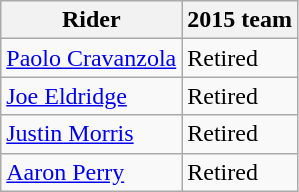<table class="wikitable">
<tr>
<th>Rider</th>
<th>2015 team</th>
</tr>
<tr>
<td><a href='#'>Paolo Cravanzola</a></td>
<td>Retired</td>
</tr>
<tr>
<td><a href='#'>Joe Eldridge</a></td>
<td>Retired</td>
</tr>
<tr>
<td><a href='#'>Justin Morris</a></td>
<td>Retired</td>
</tr>
<tr>
<td><a href='#'>Aaron Perry</a></td>
<td>Retired</td>
</tr>
</table>
